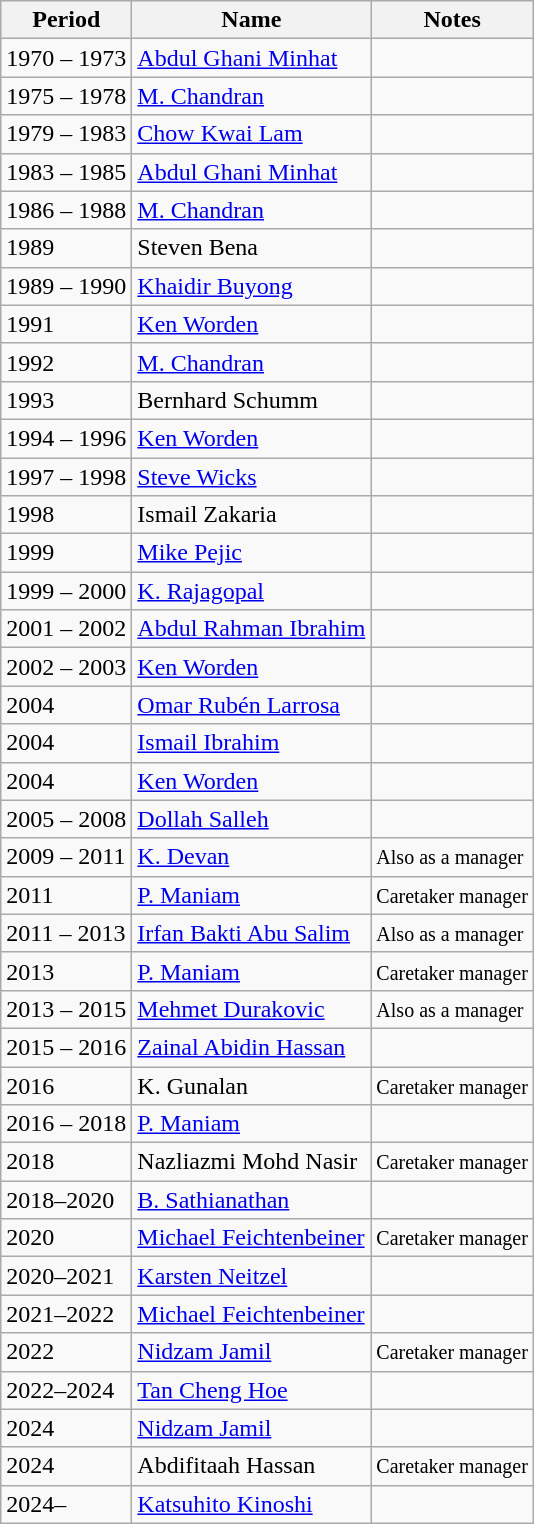<table class="wikitable">
<tr>
<th>Period</th>
<th>Name</th>
<th>Notes</th>
</tr>
<tr>
<td>1970 – 1973</td>
<td> <a href='#'>Abdul Ghani Minhat</a></td>
<td></td>
</tr>
<tr>
<td>1975 – 1978</td>
<td> <a href='#'>M. Chandran</a></td>
<td></td>
</tr>
<tr>
<td>1979 – 1983</td>
<td> <a href='#'>Chow Kwai Lam</a></td>
<td></td>
</tr>
<tr>
<td>1983 – 1985</td>
<td> <a href='#'>Abdul Ghani Minhat</a></td>
<td></td>
</tr>
<tr>
<td>1986 – 1988</td>
<td> <a href='#'>M. Chandran</a></td>
<td></td>
</tr>
<tr>
<td>1989</td>
<td> Steven Bena</td>
<td></td>
</tr>
<tr>
<td>1989 – 1990</td>
<td> <a href='#'>Khaidir Buyong</a></td>
<td></td>
</tr>
<tr>
<td>1991</td>
<td> <a href='#'>Ken Worden</a></td>
<td></td>
</tr>
<tr>
<td>1992</td>
<td> <a href='#'>M. Chandran</a></td>
<td></td>
</tr>
<tr>
<td>1993</td>
<td> Bernhard Schumm</td>
<td></td>
</tr>
<tr>
<td>1994 – 1996</td>
<td> <a href='#'>Ken Worden</a></td>
<td></td>
</tr>
<tr>
<td>1997 – 1998</td>
<td> <a href='#'>Steve Wicks</a></td>
<td></td>
</tr>
<tr>
<td>1998</td>
<td> Ismail Zakaria</td>
<td></td>
</tr>
<tr>
<td>1999</td>
<td> <a href='#'>Mike Pejic</a></td>
<td></td>
</tr>
<tr>
<td>1999 – 2000</td>
<td> <a href='#'>K. Rajagopal</a></td>
<td></td>
</tr>
<tr>
<td>2001 – 2002</td>
<td> <a href='#'>Abdul Rahman Ibrahim</a></td>
<td></td>
</tr>
<tr>
<td>2002 – 2003</td>
<td> <a href='#'>Ken Worden</a></td>
<td></td>
</tr>
<tr>
<td>2004</td>
<td> <a href='#'>Omar Rubén Larrosa</a></td>
<td></td>
</tr>
<tr>
<td>2004</td>
<td> <a href='#'>Ismail Ibrahim</a></td>
<td></td>
</tr>
<tr>
<td>2004</td>
<td> <a href='#'>Ken Worden</a></td>
<td></td>
</tr>
<tr>
<td>2005 – 2008</td>
<td> <a href='#'>Dollah Salleh</a></td>
<td></td>
</tr>
<tr>
<td>2009 – 2011</td>
<td> <a href='#'>K. Devan</a></td>
<td><small>Also as a manager</small></td>
</tr>
<tr>
<td>2011</td>
<td> <a href='#'>P. Maniam</a></td>
<td><small>Caretaker manager</small></td>
</tr>
<tr>
<td>2011 – 2013</td>
<td> <a href='#'>Irfan Bakti Abu Salim</a></td>
<td><small>Also as a manager</small></td>
</tr>
<tr>
<td>2013</td>
<td> <a href='#'>P. Maniam</a></td>
<td><small>Caretaker manager</small></td>
</tr>
<tr>
<td>2013 – 2015</td>
<td> <a href='#'>Mehmet Durakovic</a></td>
<td><small>Also as a manager</small></td>
</tr>
<tr>
<td>2015 – 2016</td>
<td> <a href='#'>Zainal Abidin Hassan</a></td>
<td></td>
</tr>
<tr>
<td>2016</td>
<td> K. Gunalan</td>
<td><small>Caretaker manager</small></td>
</tr>
<tr>
<td>2016 – 2018</td>
<td> <a href='#'>P. Maniam</a></td>
<td></td>
</tr>
<tr>
<td>2018</td>
<td> Nazliazmi Mohd Nasir</td>
<td><small>Caretaker manager</small></td>
</tr>
<tr>
<td>2018–2020</td>
<td> <a href='#'>B. Sathianathan</a></td>
<td></td>
</tr>
<tr>
<td>2020</td>
<td> <a href='#'>Michael Feichtenbeiner</a></td>
<td><small>Caretaker manager </small></td>
</tr>
<tr>
<td>2020–2021</td>
<td> <a href='#'>Karsten Neitzel</a></td>
<td></td>
</tr>
<tr>
<td>2021–2022</td>
<td> <a href='#'>Michael Feichtenbeiner</a></td>
<td></td>
</tr>
<tr>
<td>2022</td>
<td> <a href='#'>Nidzam Jamil</a></td>
<td><small>Caretaker manager</small></td>
</tr>
<tr>
<td>2022–2024</td>
<td> <a href='#'>Tan Cheng Hoe</a></td>
<td></td>
</tr>
<tr>
<td>2024</td>
<td> <a href='#'>Nidzam Jamil</a></td>
<td></td>
</tr>
<tr>
<td>2024</td>
<td> Abdifitaah Hassan</td>
<td><small>Caretaker manager </small></td>
</tr>
<tr>
<td>2024–</td>
<td> <a href='#'>Katsuhito Kinoshi</a></td>
<td></td>
</tr>
</table>
